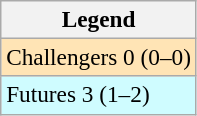<table class=wikitable style=font-size:97%>
<tr>
<th>Legend</th>
</tr>
<tr style="background:moccasin;">
<td>Challengers 0 (0–0)</td>
</tr>
<tr style="background:#cffcff;">
<td>Futures 3 (1–2)</td>
</tr>
</table>
